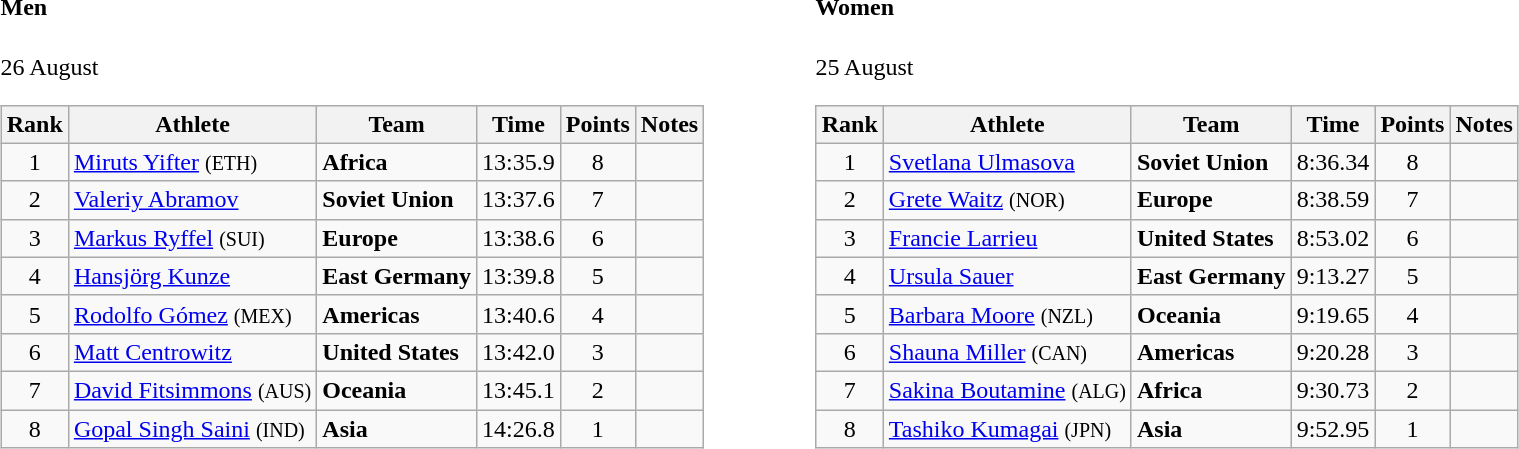<table>
<tr>
<td valign="top"><br><h4>Men</h4>26 August<table class="wikitable" style="text-align:center">
<tr>
<th>Rank</th>
<th>Athlete</th>
<th>Team</th>
<th>Time</th>
<th>Points</th>
<th>Notes</th>
</tr>
<tr>
<td>1</td>
<td align="left"><a href='#'>Miruts Yifter</a> <small>(ETH)</small></td>
<td align=left><strong>Africa</strong></td>
<td>13:35.9</td>
<td>8</td>
<td></td>
</tr>
<tr>
<td>2</td>
<td align="left"><a href='#'>Valeriy Abramov</a></td>
<td align=left><strong>Soviet Union</strong></td>
<td>13:37.6</td>
<td>7</td>
<td></td>
</tr>
<tr>
<td>3</td>
<td align="left"><a href='#'>Markus Ryffel</a> <small>(SUI)</small></td>
<td align=left><strong>Europe</strong></td>
<td>13:38.6</td>
<td>6</td>
<td></td>
</tr>
<tr>
<td>4</td>
<td align="left"><a href='#'>Hansjörg Kunze</a></td>
<td align=left><strong>East Germany</strong></td>
<td>13:39.8</td>
<td>5</td>
<td></td>
</tr>
<tr>
<td>5</td>
<td align="left"><a href='#'>Rodolfo Gómez</a> <small>(MEX)</small></td>
<td align=left><strong>Americas</strong></td>
<td>13:40.6</td>
<td>4</td>
<td></td>
</tr>
<tr>
<td>6</td>
<td align="left"><a href='#'>Matt Centrowitz</a></td>
<td align=left><strong>United States</strong></td>
<td>13:42.0</td>
<td>3</td>
<td></td>
</tr>
<tr>
<td>7</td>
<td align="left"><a href='#'>David Fitsimmons</a> <small>(AUS)</small></td>
<td align=left><strong>Oceania</strong></td>
<td>13:45.1</td>
<td>2</td>
<td></td>
</tr>
<tr>
<td>8</td>
<td align="left"><a href='#'>Gopal Singh Saini</a> <small>(IND)</small></td>
<td align=left><strong>Asia</strong></td>
<td>14:26.8</td>
<td>1</td>
<td></td>
</tr>
</table>
</td>
<td width="50"> </td>
<td valign="top"><br><h4>Women</h4>25 August<table class="wikitable" style="text-align:center">
<tr>
<th>Rank</th>
<th>Athlete</th>
<th>Team</th>
<th>Time</th>
<th>Points</th>
<th>Notes</th>
</tr>
<tr>
<td>1</td>
<td align="left"><a href='#'>Svetlana Ulmasova</a></td>
<td align=left><strong>Soviet Union</strong></td>
<td>8:36.34</td>
<td>8</td>
<td></td>
</tr>
<tr>
<td>2</td>
<td align="left"><a href='#'>Grete Waitz</a> <small>(NOR)</small></td>
<td align=left><strong>Europe</strong></td>
<td>8:38.59</td>
<td>7</td>
<td></td>
</tr>
<tr>
<td>3</td>
<td align="left"><a href='#'>Francie Larrieu</a></td>
<td align=left><strong>United States</strong></td>
<td>8:53.02</td>
<td>6</td>
<td></td>
</tr>
<tr>
<td>4</td>
<td align="left"><a href='#'>Ursula Sauer</a></td>
<td align=left><strong>East Germany</strong></td>
<td>9:13.27</td>
<td>5</td>
<td></td>
</tr>
<tr>
<td>5</td>
<td align="left"><a href='#'>Barbara Moore</a> <small>(NZL)</small></td>
<td align=left><strong>Oceania</strong></td>
<td>9:19.65</td>
<td>4</td>
<td></td>
</tr>
<tr>
<td>6</td>
<td align="left"><a href='#'>Shauna Miller</a> <small>(CAN)</small></td>
<td align=left><strong>Americas</strong></td>
<td>9:20.28</td>
<td>3</td>
<td></td>
</tr>
<tr>
<td>7</td>
<td align="left"><a href='#'>Sakina Boutamine</a> <small>(ALG)</small></td>
<td align=left><strong>Africa</strong></td>
<td>9:30.73</td>
<td>2</td>
<td></td>
</tr>
<tr>
<td>8</td>
<td align="left"><a href='#'>Tashiko Kumagai</a> <small>(JPN)</small></td>
<td align=left><strong>Asia</strong></td>
<td>9:52.95</td>
<td>1</td>
<td></td>
</tr>
</table>
</td>
</tr>
</table>
